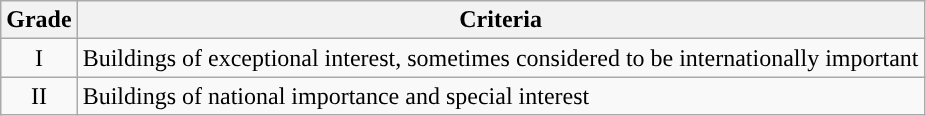<table class="wikitable">
<tr>
<th>Grade</th>
<th>Criteria</th>
</tr>
<tr>
<td align="center" >I</td>
<td>Buildings of exceptional interest, sometimes considered to be internationally important</td>
</tr>
<tr>
<td align="center" >II</td>
<td>Buildings of national importance and special interest</td>
</tr>
</table>
